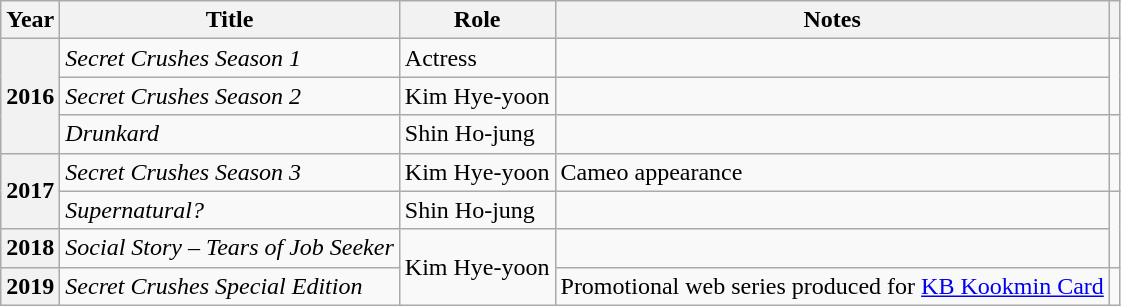<table class="wikitable plainrowheaders sortable">
<tr>
<th scope="col">Year</th>
<th scope="col">Title</th>
<th scope="col">Role</th>
<th scope="col">Notes</th>
<th scope="col" class="unsortable"></th>
</tr>
<tr>
<th scope="row"  rowspan="3">2016</th>
<td><em>Secret Crushes Season 1</em></td>
<td>Actress</td>
<td></td>
<td rowspan="2" style="text-align:center"></td>
</tr>
<tr>
<td><em>Secret Crushes Season 2</em></td>
<td>Kim Hye-yoon</td>
<td style="text-align:center"></td>
</tr>
<tr>
<td><em>Drunkard</em></td>
<td>Shin Ho-jung</td>
<td></td>
<td style="text-align:center"></td>
</tr>
<tr>
<th scope="row" rowspan="2">2017</th>
<td><em>Secret Crushes Season 3</em></td>
<td>Kim Hye-yoon</td>
<td>Cameo appearance</td>
<td style="text-align:center"></td>
</tr>
<tr>
<td><em>Supernatural?</em></td>
<td>Shin Ho-jung</td>
<td></td>
<td rowspan="2" style="text-align:center"></td>
</tr>
<tr>
<th scope="row">2018</th>
<td><em>Social Story – Tears of Job Seeker</em></td>
<td rowspan="2">Kim Hye-yoon</td>
<td style="text-align:center"></td>
</tr>
<tr>
<th scope="row">2019</th>
<td><em>Secret Crushes Special Edition</em></td>
<td>Promotional web series produced for <a href='#'>KB Kookmin Card</a></td>
<td style="text-align:center"></td>
</tr>
</table>
